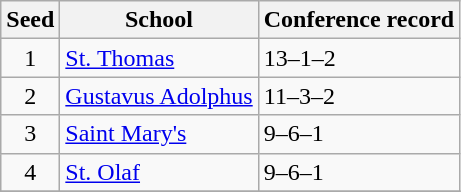<table class="wikitable">
<tr>
<th>Seed</th>
<th>School</th>
<th>Conference record</th>
</tr>
<tr>
<td align=center>1</td>
<td><a href='#'>St. Thomas</a></td>
<td>13–1–2</td>
</tr>
<tr>
<td align=center>2</td>
<td><a href='#'>Gustavus Adolphus</a></td>
<td>11–3–2</td>
</tr>
<tr>
<td align=center>3</td>
<td><a href='#'>Saint Mary's</a></td>
<td>9–6–1</td>
</tr>
<tr>
<td align=center>4</td>
<td><a href='#'>St. Olaf</a></td>
<td>9–6–1</td>
</tr>
<tr>
</tr>
</table>
